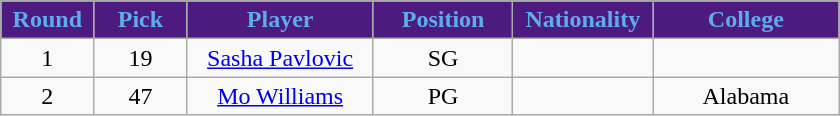<table class="wikitable sortable sortable">
<tr>
<th style="background:#4D1A7F; color:#5DADEC" width="10%">Round</th>
<th style="background:#4D1A7F; color:#5DADEC" width="10%">Pick</th>
<th style="background:#4D1A7F; color:#5DADEC" width="20%">Player</th>
<th style="background:#4D1A7F; color:#5DADEC" width="15%">Position</th>
<th style="background:#4D1A7F; color:#5DADEC" width="15%">Nationality</th>
<th style="background:#4D1A7F; color:#5DADEC" width="20%">College</th>
</tr>
<tr style="text-align: center">
<td>1</td>
<td>19</td>
<td><a href='#'>Sasha Pavlovic</a></td>
<td>SG</td>
<td></td>
<td></td>
</tr>
<tr style="text-align: center">
<td>2</td>
<td>47</td>
<td><a href='#'>Mo Williams</a></td>
<td>PG</td>
<td></td>
<td>Alabama</td>
</tr>
</table>
